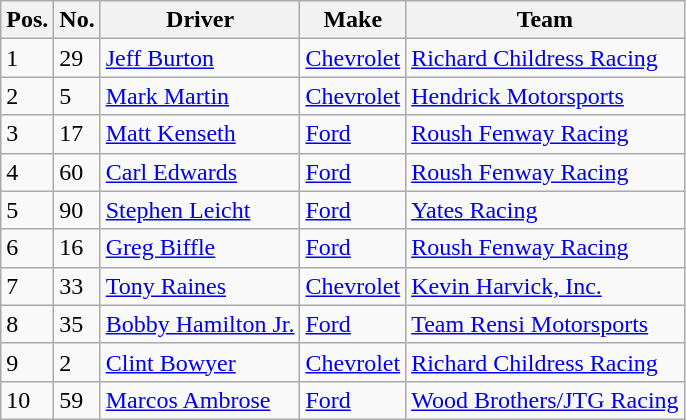<table class="wikitable">
<tr>
<th>Pos.</th>
<th>No.</th>
<th>Driver</th>
<th>Make</th>
<th>Team</th>
</tr>
<tr>
<td>1</td>
<td>29</td>
<td><a href='#'>Jeff Burton</a></td>
<td><a href='#'>Chevrolet</a></td>
<td><a href='#'>Richard Childress Racing</a></td>
</tr>
<tr>
<td>2</td>
<td>5</td>
<td><a href='#'>Mark Martin</a></td>
<td><a href='#'>Chevrolet</a></td>
<td><a href='#'>Hendrick Motorsports</a></td>
</tr>
<tr>
<td>3</td>
<td>17</td>
<td><a href='#'>Matt Kenseth</a></td>
<td><a href='#'>Ford</a></td>
<td><a href='#'>Roush Fenway Racing</a></td>
</tr>
<tr>
<td>4</td>
<td>60</td>
<td><a href='#'>Carl Edwards</a></td>
<td><a href='#'>Ford</a></td>
<td><a href='#'>Roush Fenway Racing</a></td>
</tr>
<tr>
<td>5</td>
<td>90</td>
<td><a href='#'>Stephen Leicht</a></td>
<td><a href='#'>Ford</a></td>
<td><a href='#'>Yates Racing</a></td>
</tr>
<tr>
<td>6</td>
<td>16</td>
<td><a href='#'>Greg Biffle</a></td>
<td><a href='#'>Ford</a></td>
<td><a href='#'>Roush Fenway Racing</a></td>
</tr>
<tr>
<td>7</td>
<td>33</td>
<td><a href='#'>Tony Raines</a></td>
<td><a href='#'>Chevrolet</a></td>
<td><a href='#'>Kevin Harvick, Inc.</a></td>
</tr>
<tr>
<td>8</td>
<td>35</td>
<td><a href='#'>Bobby Hamilton Jr.</a></td>
<td><a href='#'>Ford</a></td>
<td><a href='#'>Team Rensi Motorsports</a></td>
</tr>
<tr>
<td>9</td>
<td>2</td>
<td><a href='#'>Clint Bowyer</a></td>
<td><a href='#'>Chevrolet</a></td>
<td><a href='#'>Richard Childress Racing</a></td>
</tr>
<tr>
<td>10</td>
<td>59</td>
<td><a href='#'>Marcos Ambrose</a></td>
<td><a href='#'>Ford</a></td>
<td><a href='#'>Wood Brothers/JTG Racing</a></td>
</tr>
</table>
